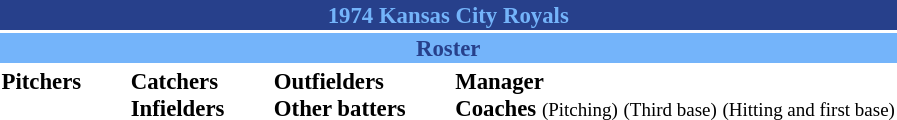<table class="toccolours" style="font-size: 95%;">
<tr>
<th colspan="10" style="background-color: #27408B; color: #74B4FA; text-align: center;">1974 Kansas City Royals</th>
</tr>
<tr>
<td colspan="10" style="background-color: #74B4FA; color: #27408B; text-align: center;"><strong>Roster</strong></td>
</tr>
<tr>
<td valign="top"><strong>Pitchers</strong><br>











</td>
<td width="25px"></td>
<td valign="top"><strong>Catchers</strong><br>


<strong>Infielders</strong>









</td>
<td width="25px"></td>
<td valign="top"><strong>Outfielders</strong><br>





<strong>Other batters</strong>

</td>
<td width="25px"></td>
<td valign="top"><strong>Manager</strong><br>
<strong>Coaches</strong>
 <small>(Pitching)</small>
 <small>(Third base)</small>
 <small>(Hitting and first base)</small></td>
</tr>
<tr>
</tr>
</table>
